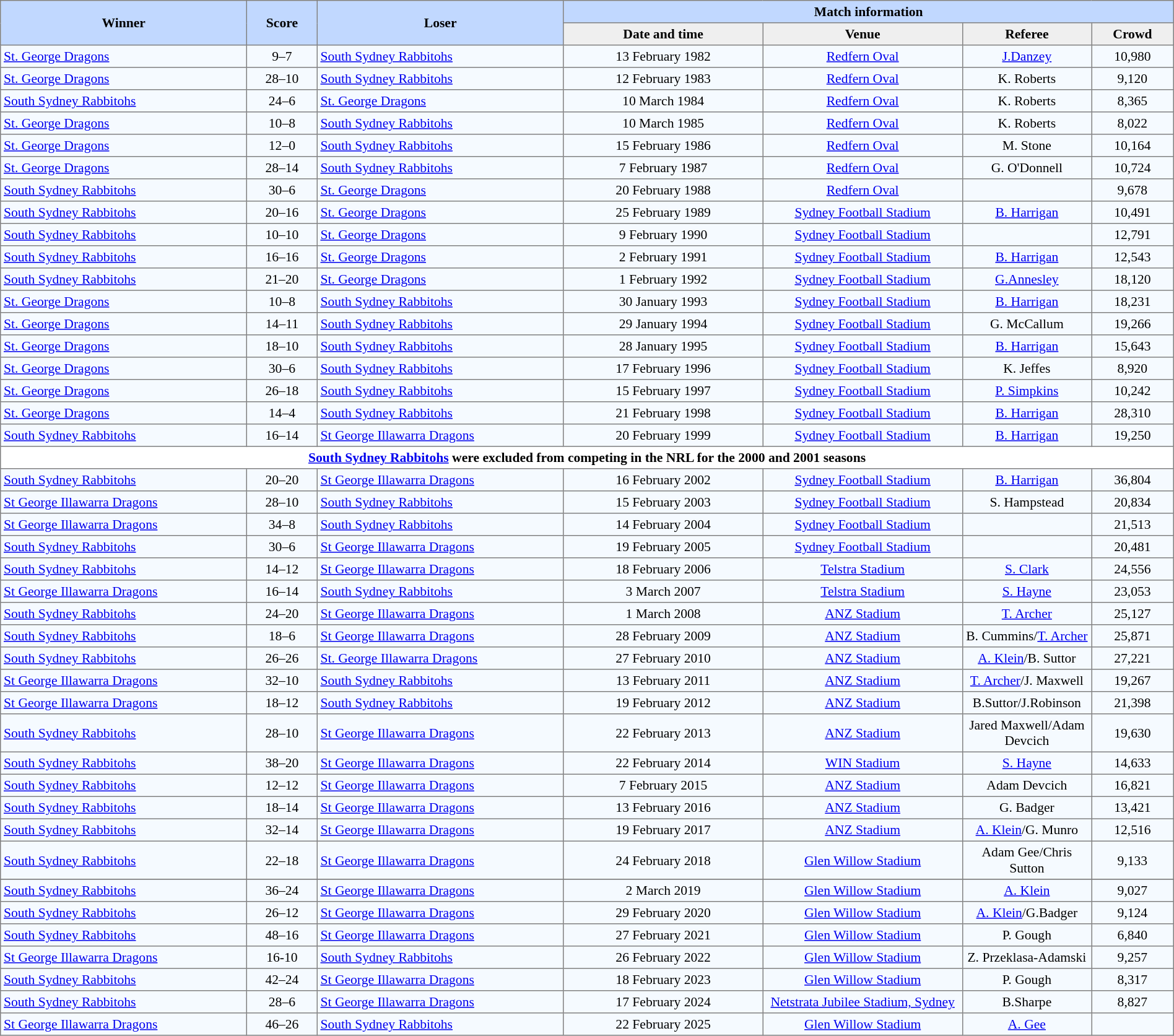<table border=1 style="border-collapse:collapse; font-size:90%;" cellpadding=3 cellspacing=0 width=100%>
<tr bgcolor=#C1D8FF>
<th rowspan=2 width=21%>Winner</th>
<th rowspan=2 width=6%>Score</th>
<th rowspan=2 width=21%>Loser</th>
<th colspan=6>Match information</th>
</tr>
<tr bgcolor=#EFEFEF>
<th width=17%>Date and time</th>
<th width=17%>Venue</th>
<th width=11%>Referee</th>
<th width=7%>Crowd</th>
</tr>
<tr align=center bgcolor=#F5FAFF>
<td align=left> <a href='#'>St. George Dragons</a></td>
<td>9–7</td>
<td align=left> <a href='#'>South Sydney Rabbitohs</a></td>
<td>13 February 1982</td>
<td><a href='#'>Redfern Oval</a></td>
<td><a href='#'>J.Danzey</a></td>
<td>10,980</td>
</tr>
<tr align=center bgcolor=#F5FAFF>
<td align=left> <a href='#'>St. George Dragons</a></td>
<td>28–10</td>
<td align=left> <a href='#'>South Sydney Rabbitohs</a></td>
<td>12 February 1983</td>
<td><a href='#'>Redfern Oval</a></td>
<td>K. Roberts</td>
<td>9,120</td>
</tr>
<tr align=center bgcolor=#F5FAFF>
<td align=left> <a href='#'>South Sydney Rabbitohs</a></td>
<td>24–6</td>
<td align=left> <a href='#'>St. George Dragons</a></td>
<td>10 March 1984</td>
<td><a href='#'>Redfern Oval</a></td>
<td>K. Roberts</td>
<td>8,365</td>
</tr>
<tr align=center bgcolor=#F5FAFF>
<td align=left> <a href='#'>St. George Dragons</a></td>
<td>10–8</td>
<td align=left> <a href='#'>South Sydney Rabbitohs</a></td>
<td>10 March 1985</td>
<td><a href='#'>Redfern Oval</a></td>
<td>K. Roberts</td>
<td>8,022</td>
</tr>
<tr align=center bgcolor=#F5FAFF>
<td align=left> <a href='#'>St. George Dragons</a></td>
<td>12–0</td>
<td align=left> <a href='#'>South Sydney Rabbitohs</a></td>
<td>15 February 1986</td>
<td><a href='#'>Redfern Oval</a></td>
<td>M. Stone</td>
<td>10,164</td>
</tr>
<tr align=center bgcolor=#F5FAFF>
<td align=left> <a href='#'>St. George Dragons</a></td>
<td>28–14</td>
<td align=left> <a href='#'>South Sydney Rabbitohs</a></td>
<td>7 February 1987</td>
<td><a href='#'>Redfern Oval</a></td>
<td>G. O'Donnell</td>
<td>10,724</td>
</tr>
<tr align=center bgcolor=#F5FAFF>
<td align=left> <a href='#'>South Sydney Rabbitohs</a></td>
<td>30–6</td>
<td align=left> <a href='#'>St. George Dragons</a></td>
<td>20 February 1988</td>
<td><a href='#'>Redfern Oval</a></td>
<td></td>
<td>9,678</td>
</tr>
<tr align=center bgcolor=#F5FAFF>
<td align=left> <a href='#'>South Sydney Rabbitohs</a></td>
<td>20–16</td>
<td align=left> <a href='#'>St. George Dragons</a></td>
<td>25 February 1989</td>
<td><a href='#'>Sydney Football Stadium</a></td>
<td><a href='#'>B. Harrigan</a></td>
<td>10,491</td>
</tr>
<tr align=center bgcolor=#F5FAFF>
<td align=left> <a href='#'>South Sydney Rabbitohs</a></td>
<td>10–10</td>
<td align=left> <a href='#'>St. George Dragons</a></td>
<td>9 February 1990</td>
<td><a href='#'>Sydney Football Stadium</a></td>
<td></td>
<td>12,791</td>
</tr>
<tr align=center bgcolor=#F5FAFF>
<td align=left> <a href='#'>South Sydney Rabbitohs</a></td>
<td>16–16</td>
<td align=left> <a href='#'>St. George Dragons</a></td>
<td>2 February 1991</td>
<td><a href='#'>Sydney Football Stadium</a></td>
<td><a href='#'>B. Harrigan</a></td>
<td>12,543</td>
</tr>
<tr align=center bgcolor=#F5FAFF>
<td align=left> <a href='#'>South Sydney Rabbitohs</a></td>
<td>21–20</td>
<td align=left> <a href='#'>St. George Dragons</a></td>
<td>1 February 1992</td>
<td><a href='#'>Sydney Football Stadium</a></td>
<td><a href='#'>G.Annesley</a></td>
<td>18,120</td>
</tr>
<tr align=center bgcolor=#F5FAFF>
<td align=left> <a href='#'>St. George Dragons</a></td>
<td>10–8</td>
<td align=left> <a href='#'>South Sydney Rabbitohs</a></td>
<td>30 January 1993</td>
<td><a href='#'>Sydney Football Stadium</a></td>
<td><a href='#'>B. Harrigan</a></td>
<td>18,231</td>
</tr>
<tr align=center bgcolor=#F5FAFF>
<td align=left> <a href='#'>St. George Dragons</a></td>
<td>14–11</td>
<td align=left> <a href='#'>South Sydney Rabbitohs</a></td>
<td>29 January 1994</td>
<td><a href='#'>Sydney Football Stadium</a></td>
<td>G. McCallum</td>
<td>19,266</td>
</tr>
<tr align=center bgcolor=#F5FAFF>
<td align=left> <a href='#'>St. George Dragons</a></td>
<td>18–10</td>
<td align=left> <a href='#'>South Sydney Rabbitohs</a></td>
<td>28 January 1995</td>
<td><a href='#'>Sydney Football Stadium</a></td>
<td><a href='#'>B. Harrigan</a></td>
<td>15,643</td>
</tr>
<tr align=center bgcolor=#F5FAFF>
<td align=left> <a href='#'>St. George Dragons</a></td>
<td>30–6</td>
<td align=left> <a href='#'>South Sydney Rabbitohs</a></td>
<td>17 February 1996</td>
<td><a href='#'>Sydney Football Stadium</a></td>
<td>K. Jeffes</td>
<td>8,920</td>
</tr>
<tr align=center bgcolor=#F5FAFF>
<td align=left> <a href='#'>St. George Dragons</a></td>
<td>26–18</td>
<td align=left> <a href='#'>South Sydney Rabbitohs</a></td>
<td>15 February 1997</td>
<td><a href='#'>Sydney Football Stadium</a></td>
<td><a href='#'>P. Simpkins</a></td>
<td>10,242</td>
</tr>
<tr align=center bgcolor=#F5FAFF>
<td align=left> <a href='#'>St. George Dragons</a></td>
<td>14–4</td>
<td align=left> <a href='#'>South Sydney Rabbitohs</a></td>
<td>21 February 1998</td>
<td><a href='#'>Sydney Football Stadium</a></td>
<td><a href='#'>B. Harrigan</a></td>
<td>28,310</td>
</tr>
<tr align=center bgcolor=#F5FAFF>
<td align=left> <a href='#'>South Sydney Rabbitohs</a></td>
<td>16–14</td>
<td align=left> <a href='#'>St George Illawarra Dragons</a></td>
<td>20 February 1999</td>
<td><a href='#'>Sydney Football Stadium</a></td>
<td><a href='#'>B. Harrigan</a></td>
<td>19,250</td>
</tr>
<tr>
<th colspan="7"><a href='#'>South Sydney Rabbitohs</a> were excluded from competing in the NRL for the 2000 and 2001 seasons</th>
</tr>
<tr align=center bgcolor=#F5FAFF>
<td align=left> <a href='#'>South Sydney Rabbitohs</a></td>
<td>20–20</td>
<td align=left> <a href='#'>St George Illawarra Dragons</a></td>
<td>16 February 2002</td>
<td><a href='#'>Sydney Football Stadium</a></td>
<td><a href='#'>B. Harrigan</a></td>
<td>36,804</td>
</tr>
<tr align=center bgcolor=#F5FAFF>
<td align=left> <a href='#'>St George Illawarra Dragons</a></td>
<td>28–10</td>
<td align=left> <a href='#'>South Sydney Rabbitohs</a></td>
<td>15 February 2003</td>
<td><a href='#'>Sydney Football Stadium</a></td>
<td>S. Hampstead</td>
<td>20,834</td>
</tr>
<tr align=center bgcolor=#F5FAFF>
<td align=left> <a href='#'>St George Illawarra Dragons</a></td>
<td>34–8</td>
<td align=left> <a href='#'>South Sydney Rabbitohs</a></td>
<td>14 February 2004</td>
<td><a href='#'>Sydney Football Stadium</a></td>
<td></td>
<td>21,513</td>
</tr>
<tr align=center bgcolor=#F5FAFF>
<td align=left> <a href='#'>South Sydney Rabbitohs</a></td>
<td>30–6</td>
<td align=left> <a href='#'>St George Illawarra Dragons</a></td>
<td>19 February 2005</td>
<td><a href='#'>Sydney Football Stadium</a></td>
<td></td>
<td>20,481</td>
</tr>
<tr align=center bgcolor=#F5FAFF>
<td align=left> <a href='#'>South Sydney Rabbitohs</a></td>
<td>14–12</td>
<td align=left> <a href='#'>St George Illawarra Dragons</a></td>
<td>18 February 2006</td>
<td><a href='#'>Telstra Stadium</a></td>
<td><a href='#'>S. Clark</a></td>
<td>24,556</td>
</tr>
<tr align=center bgcolor=#F5FAFF>
<td align=left> <a href='#'>St George Illawarra Dragons</a></td>
<td>16–14</td>
<td align=left> <a href='#'>South Sydney Rabbitohs</a></td>
<td>3 March 2007</td>
<td><a href='#'>Telstra Stadium</a></td>
<td><a href='#'>S. Hayne</a></td>
<td>23,053</td>
</tr>
<tr align=center bgcolor=#F5FAFF>
<td align=left> <a href='#'>South Sydney Rabbitohs</a></td>
<td>24–20</td>
<td align=left> <a href='#'>St George Illawarra Dragons</a></td>
<td>1 March 2008</td>
<td><a href='#'>ANZ Stadium</a></td>
<td><a href='#'>T. Archer</a></td>
<td>25,127</td>
</tr>
<tr align=center bgcolor=#F5FAFF>
<td align=left> <a href='#'>South Sydney Rabbitohs</a></td>
<td>18–6</td>
<td align=left> <a href='#'>St George Illawarra Dragons</a></td>
<td>28 February 2009</td>
<td><a href='#'>ANZ Stadium</a></td>
<td>B. Cummins/<a href='#'>T. Archer</a></td>
<td>25,871</td>
</tr>
<tr align=center bgcolor=#F5FAFF>
<td align=left> <a href='#'>South Sydney Rabbitohs</a></td>
<td>26–26</td>
<td align=left> <a href='#'>St. George Illawarra Dragons</a></td>
<td>27 February 2010</td>
<td><a href='#'>ANZ Stadium</a></td>
<td><a href='#'>A. Klein</a>/B. Suttor</td>
<td>27,221</td>
</tr>
<tr align=center bgcolor=#F5FAFF>
<td align=left> <a href='#'>St George Illawarra Dragons</a></td>
<td>32–10</td>
<td align=left> <a href='#'>South Sydney Rabbitohs</a></td>
<td>13 February 2011</td>
<td><a href='#'>ANZ Stadium</a></td>
<td><a href='#'>T. Archer</a>/J. Maxwell</td>
<td>19,267</td>
</tr>
<tr align=center bgcolor=#F5FAFF>
<td align=left> <a href='#'>St George Illawarra Dragons</a></td>
<td>18–12</td>
<td align=left> <a href='#'>South Sydney Rabbitohs</a></td>
<td>19 February 2012</td>
<td><a href='#'>ANZ Stadium</a></td>
<td>B.Suttor/J.Robinson</td>
<td>21,398</td>
</tr>
<tr align=center bgcolor=#F5FAFF>
<td align=left> <a href='#'>South Sydney Rabbitohs</a></td>
<td>28–10</td>
<td align=left> <a href='#'>St George Illawarra Dragons</a></td>
<td>22 February 2013</td>
<td><a href='#'>ANZ Stadium</a></td>
<td>Jared Maxwell/Adam Devcich</td>
<td>19,630</td>
</tr>
<tr align=center bgcolor=#F5FAFF>
<td align=left> <a href='#'>South Sydney Rabbitohs</a></td>
<td>38–20</td>
<td align=left> <a href='#'>St George Illawarra Dragons</a></td>
<td>22 February 2014</td>
<td><a href='#'>WIN Stadium</a></td>
<td><a href='#'>S. Hayne</a></td>
<td>14,633</td>
</tr>
<tr align=center bgcolor=#F5FAFF>
<td align=left> <a href='#'>South Sydney Rabbitohs</a></td>
<td>12–12</td>
<td align=left> <a href='#'>St George Illawarra Dragons</a></td>
<td>7 February 2015</td>
<td><a href='#'>ANZ Stadium</a></td>
<td>Adam Devcich</td>
<td>16,821</td>
</tr>
<tr align=center bgcolor=#F5FAFF>
<td align=left> <a href='#'>South Sydney Rabbitohs</a></td>
<td>18–14</td>
<td align=left> <a href='#'>St George Illawarra Dragons</a></td>
<td>13 February 2016</td>
<td><a href='#'>ANZ Stadium</a></td>
<td>G. Badger</td>
<td>13,421</td>
</tr>
<tr align=center bgcolor=#F5FAFF>
<td align=left> <a href='#'>South Sydney Rabbitohs</a></td>
<td>32–14</td>
<td align=left> <a href='#'>St George Illawarra Dragons</a></td>
<td>19 February 2017</td>
<td><a href='#'>ANZ Stadium</a></td>
<td><a href='#'>A. Klein</a>/G. Munro</td>
<td>12,516</td>
</tr>
<tr align=center bgcolor=#F5FAFF>
<td align=left> <a href='#'>South Sydney Rabbitohs</a></td>
<td>22–18</td>
<td align=left> <a href='#'>St George Illawarra Dragons</a></td>
<td>24 February 2018</td>
<td><a href='#'>Glen Willow Stadium</a></td>
<td>Adam Gee/Chris Sutton</td>
<td>9,133</td>
</tr>
<tr>
</tr>
<tr align=center bgcolor=#F5FAFF>
<td align=left> <a href='#'>South Sydney Rabbitohs</a></td>
<td>36–24</td>
<td align=left> <a href='#'>St George Illawarra Dragons</a></td>
<td>2 March 2019</td>
<td><a href='#'>Glen Willow Stadium</a></td>
<td><a href='#'>A. Klein</a></td>
<td>9,027</td>
</tr>
<tr align=center bgcolor=#F5FAFF>
<td align=left> <a href='#'>South Sydney Rabbitohs</a></td>
<td>26–12</td>
<td align=left> <a href='#'>St George Illawarra Dragons</a></td>
<td>29 February 2020</td>
<td><a href='#'>Glen Willow Stadium</a></td>
<td><a href='#'>A. Klein</a>/G.Badger</td>
<td>9,124</td>
</tr>
<tr align=center bgcolor=#F5FAFF>
<td align=left> <a href='#'>South Sydney Rabbitohs</a></td>
<td>48–16</td>
<td align=left> <a href='#'>St George Illawarra Dragons</a></td>
<td>27 February 2021</td>
<td><a href='#'>Glen Willow Stadium</a></td>
<td>P. Gough</td>
<td>6,840</td>
</tr>
<tr align=center bgcolor=#F5FAFF>
<td align=left> <a href='#'>St George Illawarra Dragons</a></td>
<td>16-10</td>
<td align=left> <a href='#'>South Sydney Rabbitohs</a></td>
<td>26 February 2022</td>
<td><a href='#'>Glen Willow Stadium</a></td>
<td>Z. Przeklasa-Adamski</td>
<td>9,257</td>
</tr>
<tr align=center bgcolor=#F5FAFF>
<td align=left> <a href='#'>South Sydney Rabbitohs</a></td>
<td>42–24</td>
<td align=left> <a href='#'>St George Illawarra Dragons</a></td>
<td>18 February 2023</td>
<td><a href='#'>Glen Willow Stadium</a></td>
<td>P. Gough</td>
<td>8,317</td>
</tr>
<tr align=center bgcolor=#F5FAFF>
<td align=left> <a href='#'>South Sydney Rabbitohs</a></td>
<td>28–6</td>
<td align=left> <a href='#'>St George Illawarra Dragons</a></td>
<td>17 February 2024</td>
<td><a href='#'>Netstrata Jubilee Stadium, Sydney</a></td>
<td>B.Sharpe</td>
<td>8,827</td>
</tr>
<tr align=center bgcolor=#F5FAFF>
<td align=left> <a href='#'>St George Illawarra Dragons</a></td>
<td>46–26</td>
<td align=left> <a href='#'>South Sydney Rabbitohs</a></td>
<td>22 February 2025</td>
<td><a href='#'>Glen Willow Stadium</a></td>
<td><a href='#'>A. Gee</a></td>
<td></td>
</tr>
</table>
